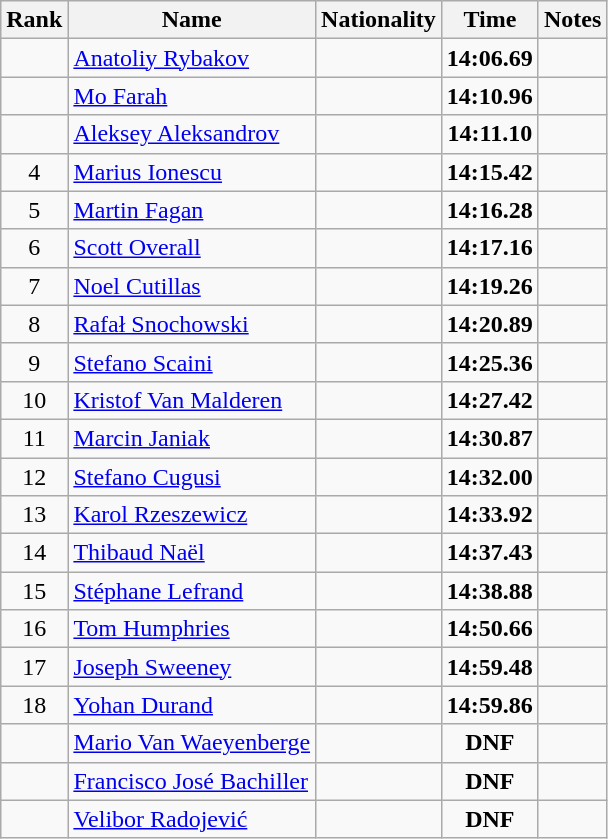<table class="wikitable sortable" style="text-align:center">
<tr>
<th>Rank</th>
<th>Name</th>
<th>Nationality</th>
<th>Time</th>
<th>Notes</th>
</tr>
<tr>
<td></td>
<td align=left><a href='#'>Anatoliy Rybakov</a></td>
<td align=left></td>
<td><strong>14:06.69</strong></td>
<td></td>
</tr>
<tr>
<td></td>
<td align=left><a href='#'>Mo Farah</a></td>
<td align=left></td>
<td><strong>14:10.96</strong></td>
<td></td>
</tr>
<tr>
<td></td>
<td align=left><a href='#'>Aleksey Aleksandrov</a></td>
<td align=left></td>
<td><strong>14:11.10</strong></td>
<td></td>
</tr>
<tr>
<td>4</td>
<td align=left><a href='#'>Marius Ionescu</a></td>
<td align=left></td>
<td><strong>14:15.42</strong></td>
<td></td>
</tr>
<tr>
<td>5</td>
<td align=left><a href='#'>Martin Fagan</a></td>
<td align=left></td>
<td><strong>14:16.28</strong></td>
<td></td>
</tr>
<tr>
<td>6</td>
<td align=left><a href='#'>Scott Overall</a></td>
<td align=left></td>
<td><strong>14:17.16</strong></td>
<td></td>
</tr>
<tr>
<td>7</td>
<td align=left><a href='#'>Noel Cutillas</a></td>
<td align=left></td>
<td><strong>14:19.26</strong></td>
<td></td>
</tr>
<tr>
<td>8</td>
<td align=left><a href='#'>Rafał Snochowski</a></td>
<td align=left></td>
<td><strong>14:20.89</strong></td>
<td></td>
</tr>
<tr>
<td>9</td>
<td align=left><a href='#'>Stefano Scaini</a></td>
<td align=left></td>
<td><strong>14:25.36</strong></td>
<td></td>
</tr>
<tr>
<td>10</td>
<td align=left><a href='#'>Kristof Van Malderen</a></td>
<td align=left></td>
<td><strong>14:27.42</strong></td>
<td></td>
</tr>
<tr>
<td>11</td>
<td align=left><a href='#'>Marcin Janiak</a></td>
<td align=left></td>
<td><strong>14:30.87</strong></td>
<td></td>
</tr>
<tr>
<td>12</td>
<td align=left><a href='#'>Stefano Cugusi</a></td>
<td align=left></td>
<td><strong>14:32.00</strong></td>
<td></td>
</tr>
<tr>
<td>13</td>
<td align=left><a href='#'>Karol Rzeszewicz</a></td>
<td align=left></td>
<td><strong>14:33.92</strong></td>
<td></td>
</tr>
<tr>
<td>14</td>
<td align=left><a href='#'>Thibaud Naël</a></td>
<td align=left></td>
<td><strong>14:37.43</strong></td>
<td></td>
</tr>
<tr>
<td>15</td>
<td align=left><a href='#'>Stéphane Lefrand</a></td>
<td align=left></td>
<td><strong>14:38.88</strong></td>
<td></td>
</tr>
<tr>
<td>16</td>
<td align=left><a href='#'>Tom Humphries</a></td>
<td align=left></td>
<td><strong>14:50.66</strong></td>
<td></td>
</tr>
<tr>
<td>17</td>
<td align=left><a href='#'>Joseph Sweeney</a></td>
<td align=left></td>
<td><strong>14:59.48</strong></td>
<td></td>
</tr>
<tr>
<td>18</td>
<td align=left><a href='#'>Yohan Durand</a></td>
<td align=left></td>
<td><strong>14:59.86</strong></td>
<td></td>
</tr>
<tr>
<td></td>
<td align=left><a href='#'>Mario Van Waeyenberge</a></td>
<td align=left></td>
<td><strong>DNF</strong></td>
<td></td>
</tr>
<tr>
<td></td>
<td align=left><a href='#'>Francisco José Bachiller</a></td>
<td align=left></td>
<td><strong>DNF</strong></td>
<td></td>
</tr>
<tr>
<td></td>
<td align=left><a href='#'>Velibor Radojević</a></td>
<td align=left></td>
<td><strong>DNF</strong></td>
<td></td>
</tr>
</table>
